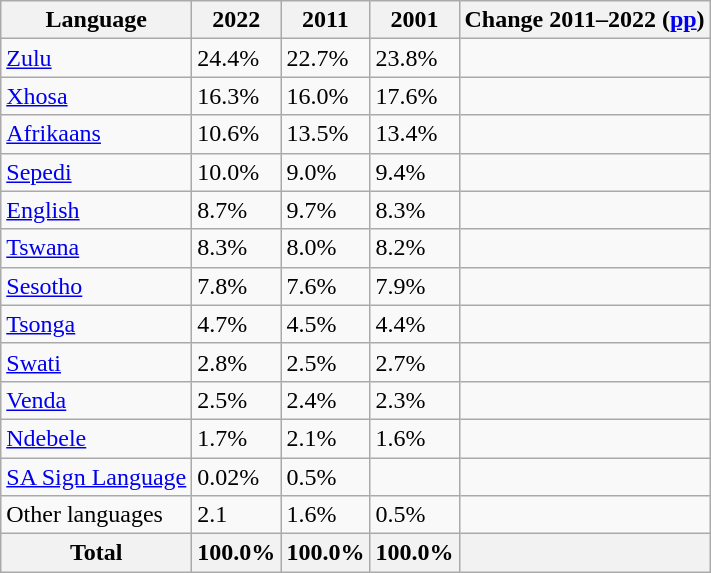<table class="wikitable sortable">
<tr>
<th>Language</th>
<th>2022</th>
<th>2011</th>
<th>2001</th>
<th>Change 2011–2022 (<a href='#'>pp</a>)</th>
</tr>
<tr>
<td><a href='#'>Zulu</a></td>
<td>24.4%</td>
<td>22.7%</td>
<td>23.8%</td>
<td></td>
</tr>
<tr>
<td><a href='#'>Xhosa</a></td>
<td>16.3%</td>
<td>16.0%</td>
<td>17.6%</td>
<td></td>
</tr>
<tr>
<td><a href='#'>Afrikaans</a></td>
<td>10.6%</td>
<td>13.5%</td>
<td>13.4%</td>
<td></td>
</tr>
<tr>
<td><a href='#'>Sepedi</a></td>
<td>10.0%</td>
<td>9.0%</td>
<td>9.4%</td>
<td></td>
</tr>
<tr>
<td><a href='#'>English</a></td>
<td>8.7%</td>
<td>9.7%</td>
<td>8.3%</td>
<td></td>
</tr>
<tr>
<td><a href='#'>Tswana</a></td>
<td>8.3%</td>
<td>8.0%</td>
<td>8.2%</td>
<td></td>
</tr>
<tr>
<td><a href='#'>Sesotho</a></td>
<td>7.8%</td>
<td>7.6%</td>
<td>7.9%</td>
<td></td>
</tr>
<tr>
<td><a href='#'>Tsonga</a></td>
<td>4.7%</td>
<td>4.5%</td>
<td>4.4%</td>
<td></td>
</tr>
<tr>
<td><a href='#'>Swati</a></td>
<td>2.8%</td>
<td>2.5%</td>
<td>2.7%</td>
<td></td>
</tr>
<tr>
<td><a href='#'>Venda</a></td>
<td>2.5%</td>
<td>2.4%</td>
<td>2.3%</td>
<td></td>
</tr>
<tr>
<td><a href='#'>Ndebele</a></td>
<td>1.7%</td>
<td>2.1%</td>
<td>1.6%</td>
<td></td>
</tr>
<tr>
<td><a href='#'>SA Sign Language</a></td>
<td>0.02%</td>
<td>0.5%</td>
<td></td>
<td></td>
</tr>
<tr>
<td>Other languages</td>
<td>2.1</td>
<td>1.6%</td>
<td>0.5%</td>
<td></td>
</tr>
<tr>
<th><strong>Total</strong></th>
<th><strong>100.0%</strong></th>
<th><strong>100.0%</strong></th>
<th><strong>100.0%</strong></th>
<th></th>
</tr>
</table>
